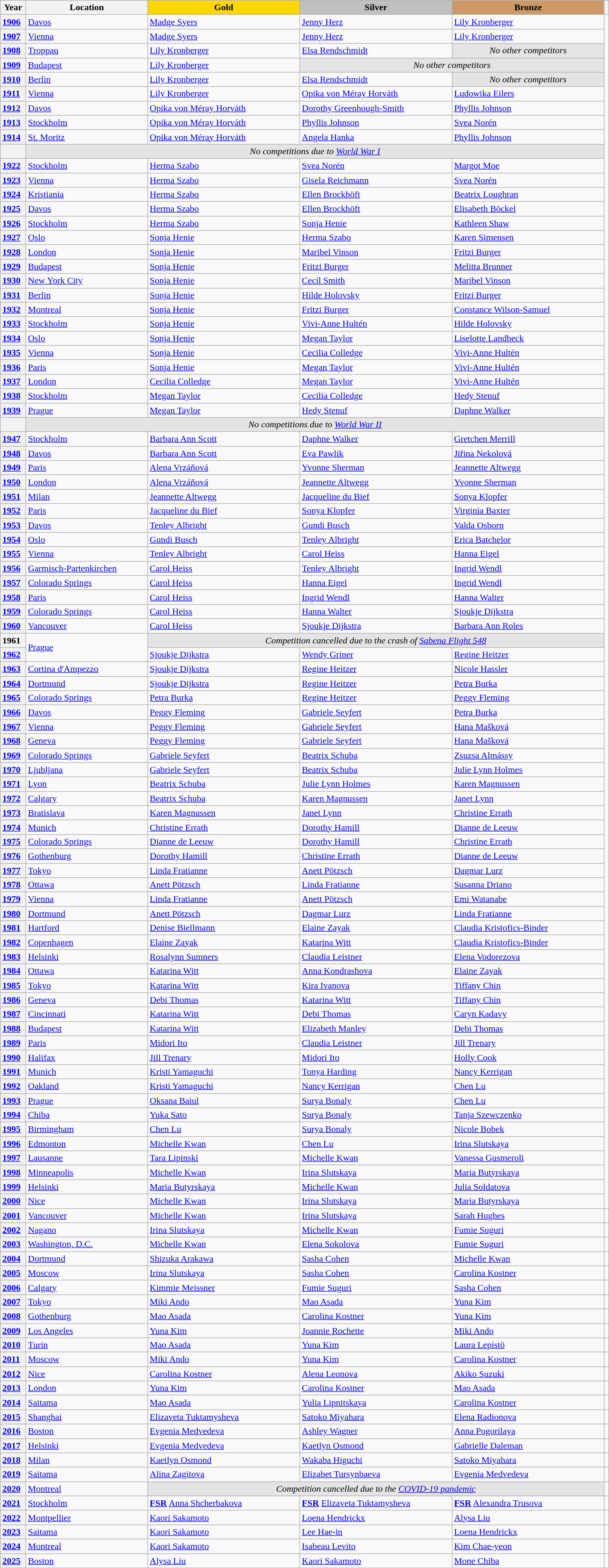<table class="wikitable unsortable" style="text-align:left; width:85%">
<tr>
<th scope="col" style="text-align:center">Year</th>
<th scope="col" style="text-align:center; width:20%">Location</th>
<th scope="col" style="text-align:center; width:25%; background:gold">Gold</th>
<th scope="col" style="text-align:center; width:25%; background:silver">Silver</th>
<th scope="col" style="text-align:center; width:25%; background:#c96">Bronze</th>
<th scope="col" style="text-align:center"></th>
</tr>
<tr>
<th scope="row" style="text-align:left"><a href='#'>1906</a></th>
<td> <a href='#'>Davos</a></td>
<td> <a href='#'>Madge Syers</a></td>
<td> <a href='#'>Jenny Herz</a></td>
<td> <a href='#'>Lily Kronberger</a></td>
<td rowspan="83"></td>
</tr>
<tr>
<th scope="row" style="text-align:left"><a href='#'>1907</a></th>
<td> <a href='#'>Vienna</a></td>
<td> <a href='#'>Madge Syers</a></td>
<td> <a href='#'>Jenny Herz</a></td>
<td> <a href='#'>Lily Kronberger</a></td>
</tr>
<tr>
<th scope="row" style="text-align:left"><a href='#'>1908</a></th>
<td> <a href='#'>Troppau</a></td>
<td> <a href='#'>Lily Kronberger</a></td>
<td> <a href='#'>Elsa Rendschmidt</a></td>
<td align="center" bgcolor="e5e4e2"><em>No other competitors</em></td>
</tr>
<tr>
<th scope="row" style="text-align:left"><a href='#'>1909</a></th>
<td> <a href='#'>Budapest</a></td>
<td> <a href='#'>Lily Kronberger</a></td>
<td colspan=2 align="center" bgcolor="e5e4e2"><em>No other competitors</em></td>
</tr>
<tr>
<th scope="row" style="text-align:left"><a href='#'>1910</a></th>
<td> <a href='#'>Berlin</a></td>
<td> <a href='#'>Lily Kronberger</a></td>
<td> <a href='#'>Elsa Rendschmidt</a></td>
<td align="center" bgcolor="e5e4e2"><em>No other competitors</em></td>
</tr>
<tr>
<th scope="row" style="text-align:left"><a href='#'>1911</a></th>
<td> <a href='#'>Vienna</a></td>
<td> <a href='#'>Lily Kronberger</a></td>
<td> <a href='#'>Opika von Méray Horváth</a></td>
<td> <a href='#'>Ludowika Eilers</a></td>
</tr>
<tr>
<th scope="row" style="text-align:left"><a href='#'>1912</a></th>
<td> <a href='#'>Davos</a></td>
<td> <a href='#'>Opika von Méray Horváth</a></td>
<td> <a href='#'>Dorothy Greenhough-Smith</a></td>
<td> <a href='#'>Phyllis Johnson</a></td>
</tr>
<tr>
<th scope="row" style="text-align:left"><a href='#'>1913</a></th>
<td> <a href='#'>Stockholm</a></td>
<td> <a href='#'>Opika von Méray Horváth</a></td>
<td> <a href='#'>Phyllis Johnson</a></td>
<td> <a href='#'>Svea Norén</a></td>
</tr>
<tr>
<th scope="row" style="text-align:left"><a href='#'>1914</a></th>
<td> <a href='#'>St. Moritz</a></td>
<td> <a href='#'>Opika von Méray Horváth</a></td>
<td> <a href='#'>Angela Hanka</a></td>
<td> <a href='#'>Phyllis Johnson</a></td>
</tr>
<tr>
<th scope="row" style="text-align:left"></th>
<td colspan="4" align="center" bgcolor="e5e4e2"><em>No competitions due to <a href='#'>World War I</a></em></td>
</tr>
<tr>
<th scope="row" style="text-align:left"><a href='#'>1922</a></th>
<td> <a href='#'>Stockholm</a></td>
<td> <a href='#'>Herma Szabo</a></td>
<td> <a href='#'>Svea Norén</a></td>
<td> <a href='#'>Margot Moe</a></td>
</tr>
<tr>
<th scope="row" style="text-align:left"><a href='#'>1923</a></th>
<td> <a href='#'>Vienna</a></td>
<td> <a href='#'>Herma Szabo</a></td>
<td> <a href='#'>Gisela Reichmann</a></td>
<td> <a href='#'>Svea Norén</a></td>
</tr>
<tr>
<th scope="row" style="text-align:left"><a href='#'>1924</a></th>
<td> <a href='#'>Kristiania</a></td>
<td> <a href='#'>Herma Szabo</a></td>
<td> <a href='#'>Ellen Brockhöft</a></td>
<td> <a href='#'>Beatrix Loughran</a></td>
</tr>
<tr>
<th scope="row" style="text-align:left"><a href='#'>1925</a></th>
<td> <a href='#'>Davos</a></td>
<td> <a href='#'>Herma Szabo</a></td>
<td> <a href='#'>Ellen Brockhöft</a></td>
<td> <a href='#'>Elisabeth Böckel</a></td>
</tr>
<tr>
<th scope="row" style="text-align:left"><a href='#'>1926</a></th>
<td> <a href='#'>Stockholm</a></td>
<td> <a href='#'>Herma Szabo</a></td>
<td> <a href='#'>Sonja Henie</a></td>
<td> <a href='#'>Kathleen Shaw</a></td>
</tr>
<tr>
<th scope="row" style="text-align:left"><a href='#'>1927</a></th>
<td> <a href='#'>Oslo</a></td>
<td> <a href='#'>Sonja Henie</a></td>
<td> <a href='#'>Herma Szabo</a></td>
<td> <a href='#'>Karen Simensen</a></td>
</tr>
<tr>
<th scope="row" style="text-align:left"><a href='#'>1928</a></th>
<td> <a href='#'>London</a></td>
<td> <a href='#'>Sonja Henie</a></td>
<td> <a href='#'>Maribel Vinson</a></td>
<td> <a href='#'>Fritzi Burger</a></td>
</tr>
<tr>
<th scope="row" style="text-align:left"><a href='#'>1929</a></th>
<td> <a href='#'>Budapest</a></td>
<td> <a href='#'>Sonja Henie</a></td>
<td> <a href='#'>Fritzi Burger</a></td>
<td> <a href='#'>Melitta Brunner</a></td>
</tr>
<tr>
<th scope="row" style="text-align:left"><a href='#'>1930</a></th>
<td> <a href='#'>New York City</a></td>
<td> <a href='#'>Sonja Henie</a></td>
<td> <a href='#'>Cecil Smith</a></td>
<td> <a href='#'>Maribel Vinson</a></td>
</tr>
<tr>
<th scope="row" style="text-align:left"><a href='#'>1931</a></th>
<td> <a href='#'>Berlin</a></td>
<td> <a href='#'>Sonja Henie</a></td>
<td> <a href='#'>Hilde Holovsky</a></td>
<td> <a href='#'>Fritzi Burger</a></td>
</tr>
<tr>
<th scope="row" style="text-align:left"><a href='#'>1932</a></th>
<td> <a href='#'>Montreal</a></td>
<td> <a href='#'>Sonja Henie</a></td>
<td> <a href='#'>Fritzi Burger</a></td>
<td> <a href='#'>Constance Wilson-Samuel</a></td>
</tr>
<tr>
<th scope="row" style="text-align:left"><a href='#'>1933</a></th>
<td> <a href='#'>Stockholm</a></td>
<td> <a href='#'>Sonja Henie</a></td>
<td> <a href='#'>Vivi-Anne Hultén</a></td>
<td> <a href='#'>Hilde Holovsky</a></td>
</tr>
<tr>
<th scope="row" style="text-align:left"><a href='#'>1934</a></th>
<td> <a href='#'>Oslo</a></td>
<td> <a href='#'>Sonja Henie</a></td>
<td> <a href='#'>Megan Taylor</a></td>
<td> <a href='#'>Liselotte Landbeck</a></td>
</tr>
<tr>
<th scope="row" style="text-align:left"><a href='#'>1935</a></th>
<td> <a href='#'>Vienna</a></td>
<td> <a href='#'>Sonja Henie</a></td>
<td> <a href='#'>Cecilia Colledge</a></td>
<td> <a href='#'>Vivi-Anne Hultén</a></td>
</tr>
<tr>
<th scope="row" style="text-align:left"><a href='#'>1936</a></th>
<td> <a href='#'>Paris</a></td>
<td> <a href='#'>Sonja Henie</a></td>
<td> <a href='#'>Megan Taylor</a></td>
<td> <a href='#'>Vivi-Anne Hultén</a></td>
</tr>
<tr>
<th scope="row" style="text-align:left"><a href='#'>1937</a></th>
<td> <a href='#'>London</a></td>
<td> <a href='#'>Cecilia Colledge</a></td>
<td> <a href='#'>Megan Taylor</a></td>
<td> <a href='#'>Vivi-Anne Hultén</a></td>
</tr>
<tr>
<th scope="row" style="text-align:left"><a href='#'>1938</a></th>
<td> <a href='#'>Stockholm</a></td>
<td> <a href='#'>Megan Taylor</a></td>
<td> <a href='#'>Cecilia Colledge</a></td>
<td> <a href='#'>Hedy Stenuf</a></td>
</tr>
<tr>
<th scope="row" style="text-align:left"><a href='#'>1939</a></th>
<td> <a href='#'>Prague</a></td>
<td> <a href='#'>Megan Taylor</a></td>
<td> <a href='#'>Hedy Stenuf</a></td>
<td> <a href='#'>Daphne Walker</a></td>
</tr>
<tr>
<th scope="row" style="text-align:left"></th>
<td colspan="4" align="center" bgcolor="e5e4e2"><em>No competitions due to <a href='#'>World War II</a></em></td>
</tr>
<tr>
<th scope="row" style="text-align:left"><a href='#'>1947</a></th>
<td> <a href='#'>Stockholm</a></td>
<td> <a href='#'>Barbara Ann Scott</a></td>
<td> <a href='#'>Daphne Walker</a></td>
<td> <a href='#'>Gretchen Merrill</a></td>
</tr>
<tr>
<th scope="row" style="text-align:left"><a href='#'>1948</a></th>
<td> <a href='#'>Davos</a></td>
<td> <a href='#'>Barbara Ann Scott</a></td>
<td> <a href='#'>Eva Pawlik</a></td>
<td> <a href='#'>Jiřina Nekolová</a></td>
</tr>
<tr>
<th scope="row" style="text-align:left"><a href='#'>1949</a></th>
<td> <a href='#'>Paris</a></td>
<td> <a href='#'>Alena Vrzáňová</a></td>
<td> <a href='#'>Yvonne Sherman</a></td>
<td> <a href='#'>Jeannette Altwegg</a></td>
</tr>
<tr>
<th scope="row" style="text-align:left"><a href='#'>1950</a></th>
<td> <a href='#'>London</a></td>
<td> <a href='#'>Alena Vrzáňová</a></td>
<td> <a href='#'>Jeannette Altwegg</a></td>
<td> <a href='#'>Yvonne Sherman</a></td>
</tr>
<tr>
<th scope="row" style="text-align:left"><a href='#'>1951</a></th>
<td> <a href='#'>Milan</a></td>
<td> <a href='#'>Jeannette Altwegg</a></td>
<td> <a href='#'>Jacqueline du Bief</a></td>
<td> <a href='#'>Sonya Klopfer</a></td>
</tr>
<tr>
<th scope="row" style="text-align:left"><a href='#'>1952</a></th>
<td> <a href='#'>Paris</a></td>
<td> <a href='#'>Jacqueline du Bief</a></td>
<td> <a href='#'>Sonya Klopfer</a></td>
<td> <a href='#'>Virginia Baxter</a></td>
</tr>
<tr>
<th scope="row" style="text-align:left"><a href='#'>1953</a></th>
<td> <a href='#'>Davos</a></td>
<td> <a href='#'>Tenley Albright</a></td>
<td> <a href='#'>Gundi Busch</a></td>
<td> <a href='#'>Valda Osborn</a></td>
</tr>
<tr>
<th scope="row" style="text-align:left"><a href='#'>1954</a></th>
<td> <a href='#'>Oslo</a></td>
<td> <a href='#'>Gundi Busch</a></td>
<td> <a href='#'>Tenley Albright</a></td>
<td> <a href='#'>Erica Batchelor</a></td>
</tr>
<tr>
<th scope="row" style="text-align:left"><a href='#'>1955</a></th>
<td> <a href='#'>Vienna</a></td>
<td> <a href='#'>Tenley Albright</a></td>
<td> <a href='#'>Carol Heiss</a></td>
<td> <a href='#'>Hanna Eigel</a></td>
</tr>
<tr>
<th scope="row" style="text-align:left"><a href='#'>1956</a></th>
<td> <a href='#'>Garmisch-Partenkirchen</a></td>
<td> <a href='#'>Carol Heiss</a></td>
<td> <a href='#'>Tenley Albright</a></td>
<td> <a href='#'>Ingrid Wendl</a></td>
</tr>
<tr>
<th scope="row" style="text-align:left"><a href='#'>1957</a></th>
<td> <a href='#'>Colorado Springs</a></td>
<td> <a href='#'>Carol Heiss</a></td>
<td> <a href='#'>Hanna Eigel</a></td>
<td> <a href='#'>Ingrid Wendl</a></td>
</tr>
<tr>
<th scope="row" style="text-align:left"><a href='#'>1958</a></th>
<td> <a href='#'>Paris</a></td>
<td> <a href='#'>Carol Heiss</a></td>
<td> <a href='#'>Ingrid Wendl</a></td>
<td> <a href='#'>Hanna Walter</a></td>
</tr>
<tr>
<th scope="row" style="text-align:left"><a href='#'>1959</a></th>
<td> <a href='#'>Colorado Springs</a></td>
<td> <a href='#'>Carol Heiss</a></td>
<td> <a href='#'>Hanna Walter</a></td>
<td> <a href='#'>Sjoukje Dijkstra</a></td>
</tr>
<tr>
<th scope="row" style="text-align:left"><a href='#'>1960</a></th>
<td> <a href='#'>Vancouver</a></td>
<td> <a href='#'>Carol Heiss</a></td>
<td> <a href='#'>Sjoukje Dijkstra</a></td>
<td> <a href='#'>Barbara Ann Roles</a></td>
</tr>
<tr>
<th scope="row" style="text-align:left">1961</th>
<td rowspan="2"> <a href='#'>Prague</a></td>
<td colspan="3" align="center" bgcolor="e5e4e2"><em>Competition cancelled due to the crash of <a href='#'>Sabena Flight 548</a></em></td>
</tr>
<tr>
<th scope="row" style="text-align:left"><a href='#'>1962</a></th>
<td> <a href='#'>Sjoukje Dijkstra</a></td>
<td> <a href='#'>Wendy Griner</a></td>
<td> <a href='#'>Regine Heitzer</a></td>
</tr>
<tr>
<th scope="row" style="text-align:left"><a href='#'>1963</a></th>
<td> <a href='#'>Cortina d'Ampezzo</a></td>
<td> <a href='#'>Sjoukje Dijkstra</a></td>
<td> <a href='#'>Regine Heitzer</a></td>
<td> <a href='#'>Nicole Hassler</a></td>
</tr>
<tr>
<th scope="row" style="text-align:left"><a href='#'>1964</a></th>
<td> <a href='#'>Dortmund</a></td>
<td> <a href='#'>Sjoukje Dijkstra</a></td>
<td> <a href='#'>Regine Heitzer</a></td>
<td> <a href='#'>Petra Burka</a></td>
</tr>
<tr>
<th scope="row" style="text-align:left"><a href='#'>1965</a></th>
<td> <a href='#'>Colorado Springs</a></td>
<td> <a href='#'>Petra Burka</a></td>
<td> <a href='#'>Regine Heitzer</a></td>
<td> <a href='#'>Peggy Fleming</a></td>
</tr>
<tr>
<th scope="row" style="text-align:left"><a href='#'>1966</a></th>
<td> <a href='#'>Davos</a></td>
<td> <a href='#'>Peggy Fleming</a></td>
<td> <a href='#'>Gabriele Seyfert</a></td>
<td> <a href='#'>Petra Burka</a></td>
</tr>
<tr>
<th scope="row" style="text-align:left"><a href='#'>1967</a></th>
<td> <a href='#'>Vienna</a></td>
<td> <a href='#'>Peggy Fleming</a></td>
<td> <a href='#'>Gabriele Seyfert</a></td>
<td> <a href='#'>Hana Mašková</a></td>
</tr>
<tr>
<th scope="row" style="text-align:left"><a href='#'>1968</a></th>
<td> <a href='#'>Geneva</a></td>
<td> <a href='#'>Peggy Fleming</a></td>
<td> <a href='#'>Gabriele Seyfert</a></td>
<td> <a href='#'>Hana Mašková</a></td>
</tr>
<tr>
<th scope="row" style="text-align:left"><a href='#'>1969</a></th>
<td> <a href='#'>Colorado Springs</a></td>
<td> <a href='#'>Gabriele Seyfert</a></td>
<td> <a href='#'>Beatrix Schuba</a></td>
<td> <a href='#'>Zsuzsa Almássy</a></td>
</tr>
<tr>
<th scope="row" style="text-align:left"><a href='#'>1970</a></th>
<td> <a href='#'>Ljubljana</a></td>
<td> <a href='#'>Gabriele Seyfert</a></td>
<td> <a href='#'>Beatrix Schuba</a></td>
<td> <a href='#'>Julie Lynn Holmes</a></td>
</tr>
<tr>
<th scope="row" style="text-align:left"><a href='#'>1971</a></th>
<td> <a href='#'>Lyon</a></td>
<td> <a href='#'>Beatrix Schuba</a></td>
<td> <a href='#'>Julie Lynn Holmes</a></td>
<td> <a href='#'>Karen Magnussen</a></td>
</tr>
<tr>
<th scope="row" style="text-align:left"><a href='#'>1972</a></th>
<td> <a href='#'>Calgary</a></td>
<td> <a href='#'>Beatrix Schuba</a></td>
<td> <a href='#'>Karen Magnussen</a></td>
<td> <a href='#'>Janet Lynn</a></td>
</tr>
<tr>
<th scope="row" style="text-align:left"><a href='#'>1973</a></th>
<td> <a href='#'>Bratislava</a></td>
<td> <a href='#'>Karen Magnussen</a></td>
<td> <a href='#'>Janet Lynn</a></td>
<td> <a href='#'>Christine Errath</a></td>
</tr>
<tr>
<th scope="row" style="text-align:left"><a href='#'>1974</a></th>
<td> <a href='#'>Munich</a></td>
<td> <a href='#'>Christine Errath</a></td>
<td> <a href='#'>Dorothy Hamill</a></td>
<td> <a href='#'>Dianne de Leeuw</a></td>
</tr>
<tr>
<th scope="row" style="text-align:left"><a href='#'>1975</a></th>
<td> <a href='#'>Colorado Springs</a></td>
<td> <a href='#'>Dianne de Leeuw</a></td>
<td> <a href='#'>Dorothy Hamill</a></td>
<td> <a href='#'>Christine Errath</a></td>
</tr>
<tr>
<th scope="row" style="text-align:left"><a href='#'>1976</a></th>
<td> <a href='#'>Gothenburg</a></td>
<td> <a href='#'>Dorothy Hamill</a></td>
<td> <a href='#'>Christine Errath</a></td>
<td> <a href='#'>Dianne de Leeuw</a></td>
</tr>
<tr>
<th scope="row" style="text-align:left"><a href='#'>1977</a></th>
<td> <a href='#'>Tokyo</a></td>
<td> <a href='#'>Linda Fratianne</a></td>
<td> <a href='#'>Anett Pötzsch</a></td>
<td> <a href='#'>Dagmar Lurz</a></td>
</tr>
<tr>
<th scope="row" style="text-align:left"><a href='#'>1978</a></th>
<td> <a href='#'>Ottawa</a></td>
<td> <a href='#'>Anett Pötzsch</a></td>
<td> <a href='#'>Linda Fratianne</a></td>
<td> <a href='#'>Susanna Driano</a></td>
</tr>
<tr>
<th scope="row" style="text-align:left"><a href='#'>1979</a></th>
<td> <a href='#'>Vienna</a></td>
<td> <a href='#'>Linda Fratianne</a></td>
<td> <a href='#'>Anett Pötzsch</a></td>
<td> <a href='#'>Emi Watanabe</a></td>
</tr>
<tr>
<th scope="row" style="text-align:left"><a href='#'>1980</a></th>
<td> <a href='#'>Dortmund</a></td>
<td> <a href='#'>Anett Pötzsch</a></td>
<td> <a href='#'>Dagmar Lurz</a></td>
<td> <a href='#'>Linda Fratianne</a></td>
</tr>
<tr>
<th scope="row" style="text-align:left"><a href='#'>1981</a></th>
<td> <a href='#'>Hartford</a></td>
<td> <a href='#'>Denise Biellmann</a></td>
<td> <a href='#'>Elaine Zayak</a></td>
<td> <a href='#'>Claudia Kristofics-Binder</a></td>
</tr>
<tr>
<th scope="row" style="text-align:left"><a href='#'>1982</a></th>
<td> <a href='#'>Copenhagen</a></td>
<td> <a href='#'>Elaine Zayak</a></td>
<td> <a href='#'>Katarina Witt</a></td>
<td> <a href='#'>Claudia Kristofics-Binder</a></td>
</tr>
<tr>
<th scope="row" style="text-align:left"><a href='#'>1983</a></th>
<td> <a href='#'>Helsinki</a></td>
<td> <a href='#'>Rosalynn Sumners</a></td>
<td> <a href='#'>Claudia Leistner</a></td>
<td> <a href='#'>Elena Vodorezova</a></td>
</tr>
<tr>
<th scope="row" style="text-align:left"><a href='#'>1984</a></th>
<td> <a href='#'>Ottawa</a></td>
<td> <a href='#'>Katarina Witt</a></td>
<td> <a href='#'>Anna Kondrashova</a></td>
<td> <a href='#'>Elaine Zayak</a></td>
</tr>
<tr>
<th scope="row" style="text-align:left"><a href='#'>1985</a></th>
<td> <a href='#'>Tokyo</a></td>
<td> <a href='#'>Katarina Witt</a></td>
<td> <a href='#'>Kira Ivanova</a></td>
<td> <a href='#'>Tiffany Chin</a></td>
</tr>
<tr>
<th scope="row" style="text-align:left"><a href='#'>1986</a></th>
<td> <a href='#'>Geneva</a></td>
<td> <a href='#'>Debi Thomas</a></td>
<td> <a href='#'>Katarina Witt</a></td>
<td> <a href='#'>Tiffany Chin</a></td>
</tr>
<tr>
<th scope="row" style="text-align:left"><a href='#'>1987</a></th>
<td> <a href='#'>Cincinnati</a></td>
<td> <a href='#'>Katarina Witt</a></td>
<td> <a href='#'>Debi Thomas</a></td>
<td> <a href='#'>Caryn Kadavy</a></td>
</tr>
<tr>
<th scope="row" style="text-align:left"><a href='#'>1988</a></th>
<td> <a href='#'>Budapest</a></td>
<td> <a href='#'>Katarina Witt</a></td>
<td> <a href='#'>Elizabeth Manley</a></td>
<td> <a href='#'>Debi Thomas</a></td>
</tr>
<tr>
<th scope="row" style="text-align:left"><a href='#'>1989</a></th>
<td> <a href='#'>Paris</a></td>
<td> <a href='#'>Midori Ito</a></td>
<td> <a href='#'>Claudia Leistner</a></td>
<td> <a href='#'>Jill Trenary</a></td>
</tr>
<tr>
<th scope="row" style="text-align:left"><a href='#'>1990</a></th>
<td> <a href='#'>Halifax</a></td>
<td> <a href='#'>Jill Trenary</a></td>
<td> <a href='#'>Midori Ito</a></td>
<td> <a href='#'>Holly Cook</a></td>
</tr>
<tr>
<th scope="row" style="text-align:left"><a href='#'>1991</a></th>
<td> <a href='#'>Munich</a></td>
<td> <a href='#'>Kristi Yamaguchi</a></td>
<td> <a href='#'>Tonya Harding</a></td>
<td> <a href='#'>Nancy Kerrigan</a></td>
</tr>
<tr>
<th scope="row" style="text-align:left"><a href='#'>1992</a></th>
<td> <a href='#'>Oakland</a></td>
<td> <a href='#'>Kristi Yamaguchi</a></td>
<td> <a href='#'>Nancy Kerrigan</a></td>
<td> <a href='#'>Chen Lu</a></td>
</tr>
<tr>
<th scope="row" style="text-align:left"><a href='#'>1993</a></th>
<td> <a href='#'>Prague</a></td>
<td> <a href='#'>Oksana Baiul</a></td>
<td> <a href='#'>Surya Bonaly</a></td>
<td> <a href='#'>Chen Lu</a></td>
</tr>
<tr>
<th scope="row" style="text-align:left"><a href='#'>1994</a></th>
<td> <a href='#'>Chiba</a></td>
<td> <a href='#'>Yuka Sato</a></td>
<td> <a href='#'>Surya Bonaly</a></td>
<td> <a href='#'>Tanja Szewczenko</a></td>
</tr>
<tr>
<th scope="row" style="text-align:left"><a href='#'>1995</a></th>
<td> <a href='#'>Birmingham</a></td>
<td> <a href='#'>Chen Lu</a></td>
<td> <a href='#'>Surya Bonaly</a></td>
<td> <a href='#'>Nicole Bobek</a></td>
</tr>
<tr>
<th scope="row" style="text-align:left"><a href='#'>1996</a></th>
<td> <a href='#'>Edmonton</a></td>
<td> <a href='#'>Michelle Kwan</a></td>
<td> <a href='#'>Chen Lu</a></td>
<td> <a href='#'>Irina Slutskaya</a></td>
</tr>
<tr>
<th scope="row" style="text-align:left"><a href='#'>1997</a></th>
<td> <a href='#'>Lausanne</a></td>
<td> <a href='#'>Tara Lipinski</a></td>
<td> <a href='#'>Michelle Kwan</a></td>
<td> <a href='#'>Vanessa Gusmeroli</a></td>
</tr>
<tr>
<th scope="row" style="text-align:left"><a href='#'>1998</a></th>
<td> <a href='#'>Minneapolis</a></td>
<td> <a href='#'>Michelle Kwan</a></td>
<td> <a href='#'>Irina Slutskaya</a></td>
<td> <a href='#'>Maria Butyrskaya</a></td>
</tr>
<tr>
<th scope="row" style="text-align:left"><a href='#'>1999</a></th>
<td> <a href='#'>Helsinki</a></td>
<td> <a href='#'>Maria Butyrskaya</a></td>
<td> <a href='#'>Michelle Kwan</a></td>
<td> <a href='#'>Julia Soldatova</a></td>
</tr>
<tr>
<th scope="row" style="text-align:left"><a href='#'>2000</a></th>
<td> <a href='#'>Nice</a></td>
<td> <a href='#'>Michelle Kwan</a></td>
<td> <a href='#'>Irina Slutskaya</a></td>
<td> <a href='#'>Maria Butyrskaya</a></td>
</tr>
<tr>
<th scope="row" style="text-align:left"><a href='#'>2001</a></th>
<td> <a href='#'>Vancouver</a></td>
<td> <a href='#'>Michelle Kwan</a></td>
<td> <a href='#'>Irina Slutskaya</a></td>
<td> <a href='#'>Sarah Hughes</a></td>
<td></td>
</tr>
<tr>
<th scope="row" style="text-align:left"><a href='#'>2002</a></th>
<td> <a href='#'>Nagano</a></td>
<td> <a href='#'>Irina Slutskaya</a></td>
<td> <a href='#'>Michelle Kwan</a></td>
<td> <a href='#'>Fumie Suguri</a></td>
<td></td>
</tr>
<tr>
<th scope="row" style="text-align:left"><a href='#'>2003</a></th>
<td> <a href='#'>Washington, D.C.</a></td>
<td> <a href='#'>Michelle Kwan</a></td>
<td> <a href='#'>Elena Sokolova</a></td>
<td> <a href='#'>Fumie Suguri</a></td>
<td></td>
</tr>
<tr>
<th scope="row" style="text-align:left"><a href='#'>2004</a></th>
<td> <a href='#'>Dortmund</a></td>
<td> <a href='#'>Shizuka Arakawa</a></td>
<td> <a href='#'>Sasha Cohen</a></td>
<td> <a href='#'>Michelle Kwan</a></td>
<td></td>
</tr>
<tr>
<th scope="row" style="text-align:left"><a href='#'>2005</a></th>
<td> <a href='#'>Moscow</a></td>
<td> <a href='#'>Irina Slutskaya</a></td>
<td> <a href='#'>Sasha Cohen</a></td>
<td> <a href='#'>Carolina Kostner</a></td>
<td></td>
</tr>
<tr>
<th scope="row" style="text-align:left"><a href='#'>2006</a></th>
<td> <a href='#'>Calgary</a></td>
<td> <a href='#'>Kimmie Meissner</a></td>
<td> <a href='#'>Fumie Suguri</a></td>
<td> <a href='#'>Sasha Cohen</a></td>
<td></td>
</tr>
<tr>
<th scope="row" style="text-align:left"><a href='#'>2007</a></th>
<td> <a href='#'>Tokyo</a></td>
<td> <a href='#'>Miki Ando</a></td>
<td> <a href='#'>Mao Asada</a></td>
<td> <a href='#'>Yuna Kim</a></td>
<td></td>
</tr>
<tr>
<th scope="row" style="text-align:left"><a href='#'>2008</a></th>
<td> <a href='#'>Gothenburg</a></td>
<td> <a href='#'>Mao Asada</a></td>
<td> <a href='#'>Carolina Kostner</a></td>
<td> <a href='#'>Yuna Kim</a></td>
<td></td>
</tr>
<tr>
<th scope="row" style="text-align:left"><a href='#'>2009</a></th>
<td> <a href='#'>Los Angeles</a></td>
<td> <a href='#'>Yuna Kim</a></td>
<td> <a href='#'>Joannie Rochette</a></td>
<td> <a href='#'>Miki Ando</a></td>
<td></td>
</tr>
<tr>
<th scope="row" style="text-align:left"><a href='#'>2010</a></th>
<td> <a href='#'>Turin</a></td>
<td> <a href='#'>Mao Asada</a></td>
<td> <a href='#'>Yuna Kim</a></td>
<td> <a href='#'>Laura Lepistö</a></td>
<td></td>
</tr>
<tr>
<th scope="row" style="text-align:left"><a href='#'>2011</a></th>
<td> <a href='#'>Moscow</a></td>
<td> <a href='#'>Miki Ando</a></td>
<td> <a href='#'>Yuna Kim</a></td>
<td> <a href='#'>Carolina Kostner</a></td>
<td></td>
</tr>
<tr>
<th scope="row" style="text-align:left"><a href='#'>2012</a></th>
<td> <a href='#'>Nice</a></td>
<td> <a href='#'>Carolina Kostner</a></td>
<td> <a href='#'>Alena Leonova</a></td>
<td> <a href='#'>Akiko Suzuki</a></td>
<td></td>
</tr>
<tr>
<th scope="row" style="text-align:left"><a href='#'>2013</a></th>
<td> <a href='#'>London</a></td>
<td> <a href='#'>Yuna Kim</a></td>
<td> <a href='#'>Carolina Kostner</a></td>
<td> <a href='#'>Mao Asada</a></td>
<td></td>
</tr>
<tr>
<th scope="row" style="text-align:left"><a href='#'>2014</a></th>
<td> <a href='#'>Saitama</a></td>
<td> <a href='#'>Mao Asada</a></td>
<td> <a href='#'>Yulia Lipnitskaya</a></td>
<td> <a href='#'>Carolina Kostner</a></td>
<td></td>
</tr>
<tr>
<th scope="row" style="text-align:left"><a href='#'>2015</a></th>
<td> <a href='#'>Shanghai</a></td>
<td> <a href='#'>Elizaveta Tuktamysheva</a></td>
<td> <a href='#'>Satoko Miyahara</a></td>
<td> <a href='#'>Elena Radionova</a></td>
<td></td>
</tr>
<tr>
<th scope="row" style="text-align:left"><a href='#'>2016</a></th>
<td> <a href='#'>Boston</a></td>
<td> <a href='#'>Evgenia Medvedeva</a></td>
<td> <a href='#'>Ashley Wagner</a></td>
<td> <a href='#'>Anna Pogorilaya</a></td>
<td></td>
</tr>
<tr>
<th scope="row" style="text-align:left"><a href='#'>2017</a></th>
<td> <a href='#'>Helsinki</a></td>
<td> <a href='#'>Evgenia Medvedeva</a></td>
<td> <a href='#'>Kaetlyn Osmond</a></td>
<td> <a href='#'>Gabrielle Daleman</a></td>
<td></td>
</tr>
<tr>
<th scope="row" style="text-align:left"><a href='#'>2018</a></th>
<td> <a href='#'>Milan</a></td>
<td> <a href='#'>Kaetlyn Osmond</a></td>
<td> <a href='#'>Wakaba Higuchi</a></td>
<td> <a href='#'>Satoko Miyahara</a></td>
<td></td>
</tr>
<tr>
<th scope="row" style="text-align:left"><a href='#'>2019</a></th>
<td> <a href='#'>Saitama</a></td>
<td> <a href='#'>Alina Zagitova</a></td>
<td> <a href='#'>Elizabet Tursynbaeva</a></td>
<td> <a href='#'>Evgenia Medvedeva</a></td>
<td></td>
</tr>
<tr>
<th scope="row" style="text-align:left"><a href='#'>2020</a></th>
<td> <a href='#'>Montreal</a></td>
<td colspan="3" align="center" bgcolor="e5e4e2"><em>Competition cancelled due to the <a href='#'>COVID-19 pandemic</a></em></td>
<td></td>
</tr>
<tr>
<th scope="row" style="text-align:left"><a href='#'>2021</a></th>
<td> <a href='#'>Stockholm</a></td>
<td><strong><a href='#'>FSR</a></strong> <a href='#'>Anna Shcherbakova</a></td>
<td><strong><a href='#'>FSR</a></strong> <a href='#'>Elizaveta Tuktamysheva</a></td>
<td><strong><a href='#'>FSR</a></strong> <a href='#'>Alexandra Trusova</a></td>
<td></td>
</tr>
<tr>
<th scope="row" style="text-align:left"><a href='#'>2022</a></th>
<td> <a href='#'>Montpellier</a></td>
<td> <a href='#'>Kaori Sakamoto</a></td>
<td> <a href='#'>Loena Hendrickx</a></td>
<td> <a href='#'>Alysa Liu</a></td>
<td></td>
</tr>
<tr>
<th scope="row" style="text-align:left"><a href='#'>2023</a></th>
<td> <a href='#'>Saitama</a></td>
<td> <a href='#'>Kaori Sakamoto</a></td>
<td> <a href='#'>Lee Hae-in</a></td>
<td> <a href='#'>Loena Hendrickx</a></td>
<td></td>
</tr>
<tr>
<th scope="row" style="text-align:left"><a href='#'>2024</a></th>
<td> <a href='#'>Montreal</a></td>
<td> <a href='#'>Kaori Sakamoto</a></td>
<td> <a href='#'>Isabeau Levito</a></td>
<td> <a href='#'>Kim Chae-yeon</a></td>
<td></td>
</tr>
<tr>
<th scope="row" style="text-align:left"><a href='#'>2025</a></th>
<td> <a href='#'>Boston</a></td>
<td> <a href='#'>Alysa Liu</a></td>
<td> <a href='#'>Kaori Sakamoto</a></td>
<td> <a href='#'>Mone Chiba</a></td>
<td></td>
</tr>
</table>
